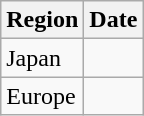<table class="wikitable">
<tr>
<th>Region</th>
<th>Date</th>
</tr>
<tr>
<td>Japan</td>
<td></td>
</tr>
<tr>
<td>Europe</td>
<td></td>
</tr>
</table>
